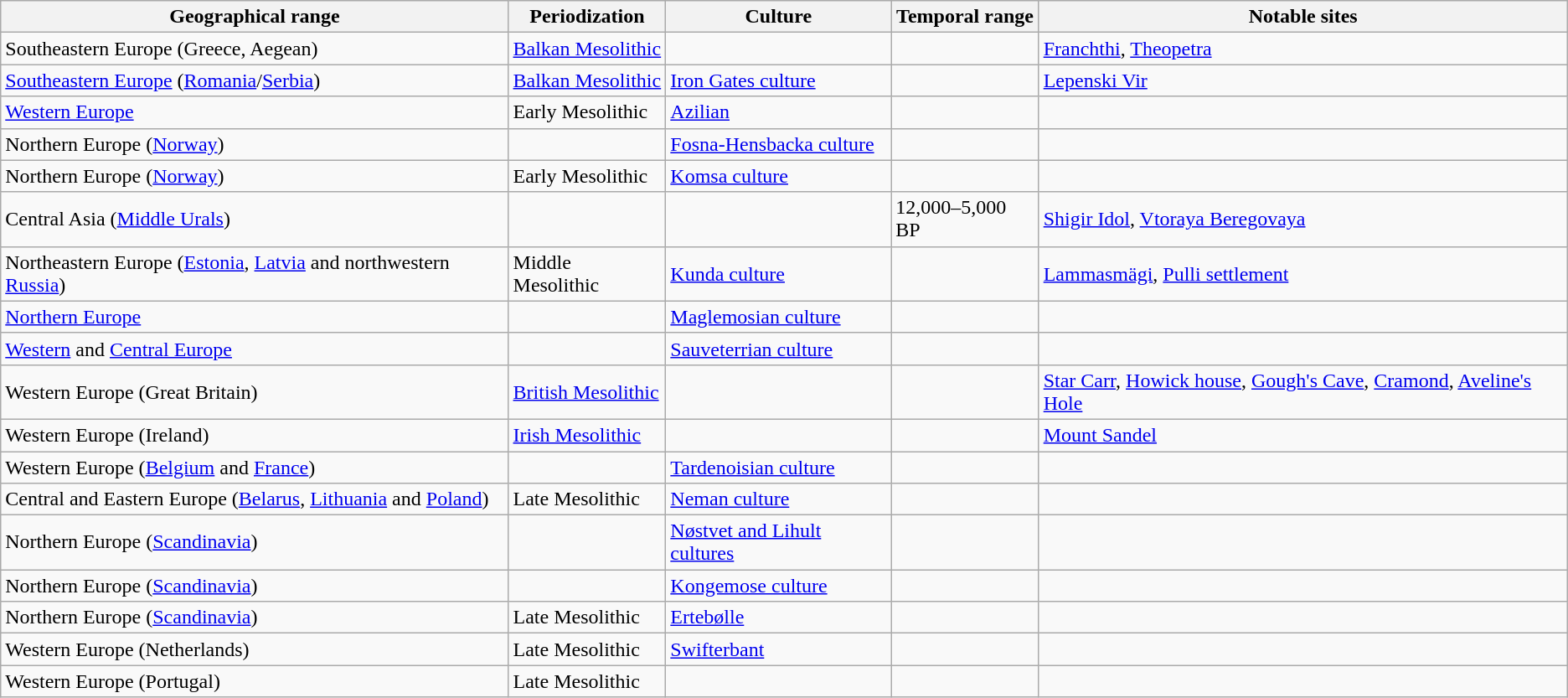<table class="wikitable sortable">
<tr>
<th>Geographical range</th>
<th>Periodization</th>
<th>Culture</th>
<th>Temporal range</th>
<th>Notable sites</th>
</tr>
<tr>
<td>Southeastern Europe (Greece, Aegean)</td>
<td><a href='#'>Balkan Mesolithic</a></td>
<td></td>
<td></td>
<td><a href='#'>Franchthi</a>, <a href='#'>Theopetra</a></td>
</tr>
<tr>
<td><a href='#'>Southeastern Europe</a> (<a href='#'>Romania</a>/<a href='#'>Serbia</a>)</td>
<td><a href='#'>Balkan Mesolithic</a></td>
<td><a href='#'>Iron Gates culture</a></td>
<td></td>
<td><a href='#'>Lepenski Vir</a></td>
</tr>
<tr>
<td><a href='#'>Western Europe</a></td>
<td>Early Mesolithic</td>
<td><a href='#'>Azilian</a></td>
<td></td>
<td></td>
</tr>
<tr>
<td>Northern Europe (<a href='#'>Norway</a>)</td>
<td></td>
<td><a href='#'>Fosna-Hensbacka culture</a></td>
<td></td>
<td></td>
</tr>
<tr>
<td>Northern Europe (<a href='#'>Norway</a>)</td>
<td>Early Mesolithic</td>
<td><a href='#'>Komsa culture</a></td>
<td></td>
<td></td>
</tr>
<tr>
<td>Central Asia (<a href='#'>Middle Urals</a>)</td>
<td></td>
<td></td>
<td>12,000–5,000 BP</td>
<td><a href='#'>Shigir Idol</a>, <a href='#'>Vtoraya Beregovaya</a></td>
</tr>
<tr>
<td>Northeastern Europe (<a href='#'>Estonia</a>, <a href='#'>Latvia</a> and northwestern <a href='#'>Russia</a>)</td>
<td>Middle Mesolithic</td>
<td><a href='#'>Kunda culture</a></td>
<td></td>
<td><a href='#'>Lammasmägi</a>, <a href='#'>Pulli settlement</a></td>
</tr>
<tr>
<td><a href='#'>Northern Europe</a></td>
<td></td>
<td><a href='#'>Maglemosian culture</a></td>
<td></td>
<td></td>
</tr>
<tr>
<td><a href='#'>Western</a> and <a href='#'>Central Europe</a></td>
<td></td>
<td><a href='#'>Sauveterrian culture</a></td>
<td></td>
<td></td>
</tr>
<tr>
<td>Western Europe (Great Britain)</td>
<td><a href='#'>British Mesolithic</a></td>
<td></td>
<td></td>
<td><a href='#'>Star Carr</a>, <a href='#'>Howick house</a>, <a href='#'>Gough's Cave</a>, <a href='#'>Cramond</a>, <a href='#'>Aveline's Hole</a></td>
</tr>
<tr>
<td>Western Europe (Ireland)</td>
<td><a href='#'>Irish Mesolithic</a></td>
<td></td>
<td></td>
<td><a href='#'>Mount Sandel</a></td>
</tr>
<tr>
<td>Western Europe (<a href='#'>Belgium</a> and <a href='#'>France</a>)</td>
<td></td>
<td><a href='#'>Tardenoisian culture</a></td>
<td></td>
<td></td>
</tr>
<tr>
<td>Central and Eastern Europe (<a href='#'>Belarus</a>, <a href='#'>Lithuania</a> and <a href='#'>Poland</a>)</td>
<td>Late Mesolithic</td>
<td><a href='#'>Neman culture</a></td>
<td></td>
<td></td>
</tr>
<tr>
<td>Northern Europe (<a href='#'>Scandinavia</a>)</td>
<td></td>
<td><a href='#'>Nøstvet and Lihult cultures</a></td>
<td></td>
<td></td>
</tr>
<tr>
<td>Northern Europe (<a href='#'>Scandinavia</a>)</td>
<td></td>
<td><a href='#'>Kongemose culture</a></td>
<td></td>
<td></td>
</tr>
<tr>
<td>Northern Europe (<a href='#'>Scandinavia</a>)</td>
<td>Late Mesolithic</td>
<td><a href='#'>Ertebølle</a></td>
<td></td>
<td></td>
</tr>
<tr>
<td>Western Europe (Netherlands)</td>
<td>Late Mesolithic</td>
<td><a href='#'>Swifterbant</a></td>
<td></td>
<td></td>
</tr>
<tr>
<td>Western Europe (Portugal)</td>
<td>Late Mesolithic</td>
<td></td>
<td></td>
<td></td>
</tr>
</table>
